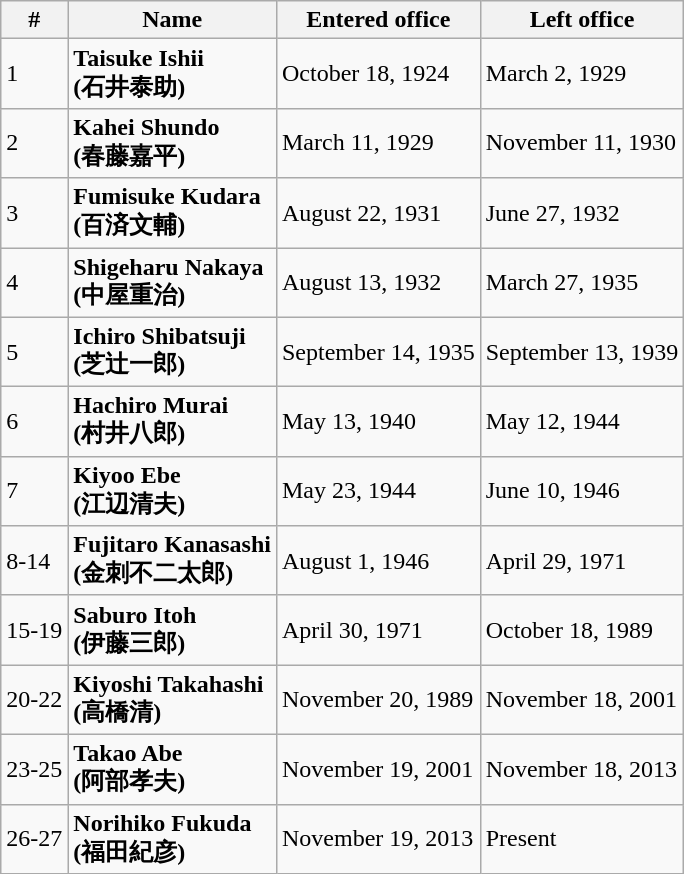<table class="wikitable">
<tr>
<th>#</th>
<th>Name</th>
<th>Entered office</th>
<th>Left office</th>
</tr>
<tr>
<td>1</td>
<td><strong>Taisuke Ishii<br>(石井泰助)</strong></td>
<td>October 18, 1924</td>
<td>March 2, 1929</td>
</tr>
<tr>
<td>2</td>
<td><strong>Kahei Shundo<br>(春藤嘉平)</strong></td>
<td>March 11, 1929</td>
<td>November 11, 1930</td>
</tr>
<tr>
<td>3</td>
<td><strong>Fumisuke Kudara<br>(百済文輔)</strong></td>
<td>August 22, 1931</td>
<td>June 27, 1932</td>
</tr>
<tr>
<td>4</td>
<td><strong>Shigeharu Nakaya<br>(中屋重治)</strong></td>
<td>August 13, 1932</td>
<td>March 27, 1935</td>
</tr>
<tr>
<td>5</td>
<td><strong>Ichiro Shibatsuji<br>(芝辻一郎)</strong></td>
<td>September 14, 1935</td>
<td>September 13, 1939</td>
</tr>
<tr>
<td>6</td>
<td><strong>Hachiro Murai<br>(村井八郎)</strong></td>
<td>May 13, 1940</td>
<td>May 12, 1944</td>
</tr>
<tr>
<td>7</td>
<td><strong>Kiyoo Ebe<br>(江辺清夫)</strong></td>
<td>May 23, 1944</td>
<td>June 10, 1946</td>
</tr>
<tr>
<td>8-14</td>
<td><strong>Fujitaro Kanasashi<br>(金刺不二太郎)</strong></td>
<td>August 1, 1946</td>
<td>April 29, 1971</td>
</tr>
<tr>
<td>15-19</td>
<td><strong>Saburo Itoh<br>(伊藤三郎)</strong></td>
<td>April 30, 1971</td>
<td>October 18, 1989</td>
</tr>
<tr>
<td>20-22</td>
<td><strong>Kiyoshi Takahashi<br>(高橋清)</strong></td>
<td>November 20, 1989</td>
<td>November 18, 2001</td>
</tr>
<tr>
<td>23-25</td>
<td><strong>Takao Abe<br>(阿部孝夫)</strong></td>
<td>November 19, 2001</td>
<td>November 18, 2013</td>
</tr>
<tr>
<td>26-27</td>
<td><strong>Norihiko Fukuda<br>(福田紀彦)</strong></td>
<td>November 19, 2013</td>
<td>Present</td>
</tr>
</table>
